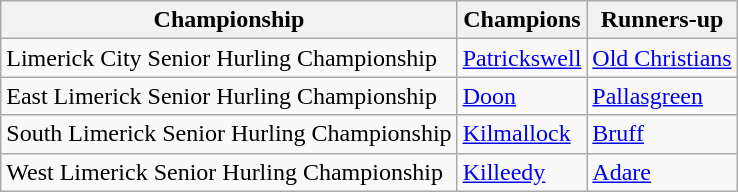<table class=wikitable>
<tr>
<th>Championship</th>
<th>Champions</th>
<th>Runners-up</th>
</tr>
<tr>
<td>Limerick City Senior Hurling Championship</td>
<td><a href='#'>Patrickswell</a></td>
<td><a href='#'>Old Christians</a></td>
</tr>
<tr>
<td>East Limerick Senior Hurling Championship</td>
<td><a href='#'>Doon</a></td>
<td><a href='#'>Pallasgreen</a></td>
</tr>
<tr>
<td>South Limerick Senior Hurling Championship</td>
<td><a href='#'>Kilmallock</a></td>
<td><a href='#'>Bruff</a></td>
</tr>
<tr>
<td>West Limerick Senior Hurling Championship</td>
<td><a href='#'>Killeedy</a></td>
<td><a href='#'>Adare</a></td>
</tr>
</table>
